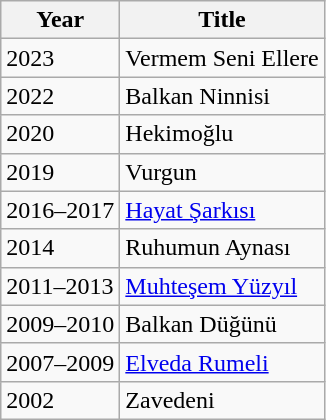<table class="wikitable">
<tr>
<th>Year</th>
<th>Title</th>
</tr>
<tr>
<td>2023</td>
<td>Vermem Seni Ellere</td>
</tr>
<tr>
<td>2022</td>
<td>Balkan Ninnisi</td>
</tr>
<tr>
<td>2020</td>
<td>Hekimoğlu</td>
</tr>
<tr>
<td>2019</td>
<td>Vurgun</td>
</tr>
<tr>
<td>2016–2017</td>
<td><a href='#'>Hayat Şarkısı</a></td>
</tr>
<tr>
<td>2014</td>
<td>Ruhumun Aynası</td>
</tr>
<tr>
<td>2011–2013</td>
<td><a href='#'>Muhteşem Yüzyıl</a></td>
</tr>
<tr>
<td>2009–2010</td>
<td>Balkan Düğünü</td>
</tr>
<tr>
<td>2007–2009</td>
<td><a href='#'>Elveda Rumeli</a></td>
</tr>
<tr>
<td>2002</td>
<td>Zavedeni</td>
</tr>
</table>
